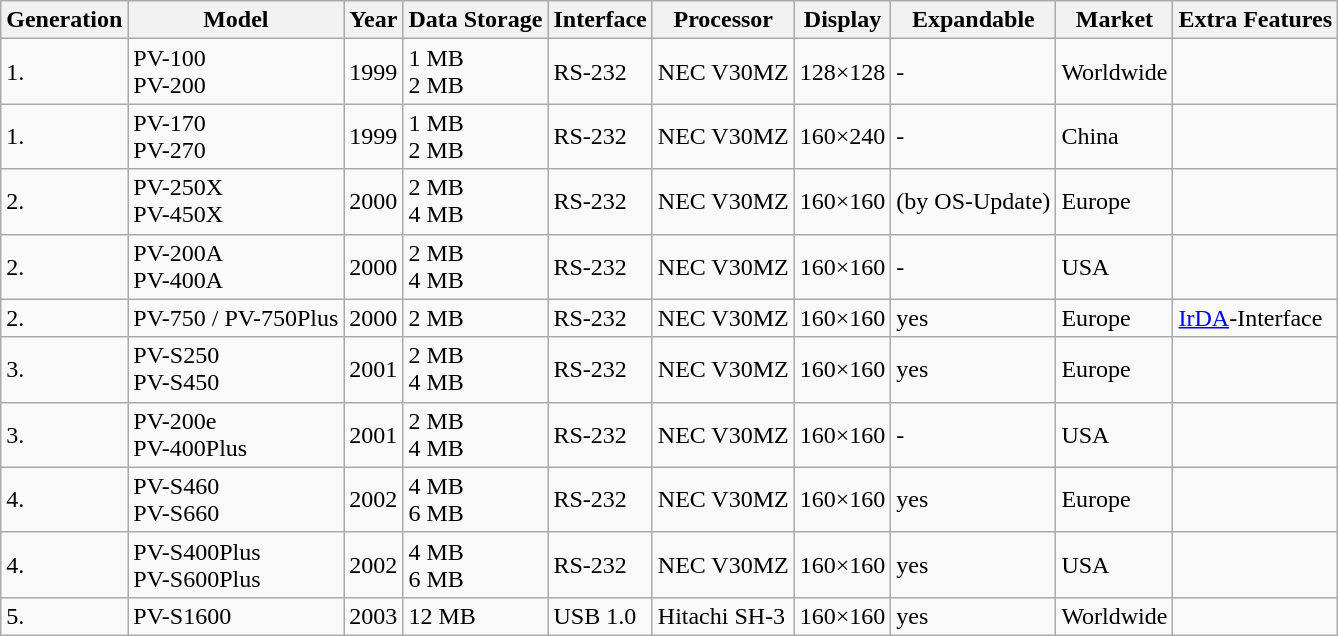<table class="wikitable">
<tr>
<th>Generation</th>
<th>Model</th>
<th>Year</th>
<th>Data Storage</th>
<th>Interface</th>
<th>Processor</th>
<th>Display</th>
<th>Expandable</th>
<th>Market</th>
<th>Extra Features</th>
</tr>
<tr>
<td>1.</td>
<td>PV-100<br>PV-200</td>
<td>1999</td>
<td>1 MB<br>2 MB</td>
<td>RS-232</td>
<td>NEC V30MZ</td>
<td>128×128</td>
<td>-</td>
<td>Worldwide</td>
<td></td>
</tr>
<tr>
<td>1.</td>
<td>PV-170<br>PV-270</td>
<td>1999</td>
<td>1 MB<br>2 MB</td>
<td>RS-232</td>
<td>NEC V30MZ</td>
<td>160×240</td>
<td>-</td>
<td>China</td>
<td></td>
</tr>
<tr>
<td>2.</td>
<td>PV-250X<br>PV-450X</td>
<td>2000</td>
<td>2 MB<br>4 MB</td>
<td>RS-232</td>
<td>NEC V30MZ</td>
<td>160×160</td>
<td>(by OS-Update)</td>
<td>Europe</td>
<td></td>
</tr>
<tr>
<td>2.</td>
<td>PV-200A<br>PV-400A</td>
<td>2000</td>
<td>2 MB<br>4 MB</td>
<td>RS-232</td>
<td>NEC V30MZ</td>
<td>160×160</td>
<td>-</td>
<td>USA</td>
<td></td>
</tr>
<tr>
<td>2.</td>
<td>PV-750 / PV-750Plus</td>
<td>2000</td>
<td>2 MB</td>
<td>RS-232</td>
<td>NEC V30MZ</td>
<td>160×160</td>
<td>yes</td>
<td>Europe</td>
<td><a href='#'>IrDA</a>-Interface</td>
</tr>
<tr>
<td>3.</td>
<td>PV-S250<br>PV-S450</td>
<td>2001</td>
<td>2 MB<br>4 MB</td>
<td>RS-232</td>
<td>NEC V30MZ</td>
<td>160×160</td>
<td>yes</td>
<td>Europe</td>
<td></td>
</tr>
<tr>
<td>3.</td>
<td>PV-200e<br>PV-400Plus</td>
<td>2001</td>
<td>2 MB<br>4 MB</td>
<td>RS-232</td>
<td>NEC V30MZ</td>
<td>160×160</td>
<td>-</td>
<td>USA</td>
<td></td>
</tr>
<tr>
<td>4.</td>
<td>PV-S460<br>PV-S660</td>
<td>2002</td>
<td>4 MB<br>6 MB</td>
<td>RS-232</td>
<td>NEC V30MZ</td>
<td>160×160</td>
<td>yes</td>
<td>Europe</td>
<td></td>
</tr>
<tr>
<td>4.</td>
<td>PV-S400Plus<br>PV-S600Plus</td>
<td>2002</td>
<td>4 MB<br>6 MB</td>
<td>RS-232</td>
<td>NEC V30MZ</td>
<td>160×160</td>
<td>yes</td>
<td>USA</td>
<td></td>
</tr>
<tr>
<td>5.</td>
<td>PV-S1600</td>
<td>2003</td>
<td>12 MB</td>
<td>USB 1.0</td>
<td>Hitachi SH-3</td>
<td>160×160</td>
<td>yes</td>
<td>Worldwide</td>
<td></td>
</tr>
</table>
